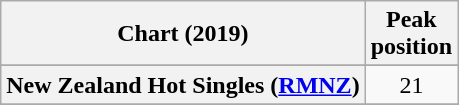<table class="wikitable sortable plainrowheaders" style="text-align:center">
<tr>
<th scope="col">Chart (2019)</th>
<th scope="col">Peak<br>position</th>
</tr>
<tr>
</tr>
<tr>
<th scope="row">New Zealand Hot Singles (<a href='#'>RMNZ</a>)</th>
<td>21</td>
</tr>
<tr>
</tr>
<tr>
</tr>
<tr>
</tr>
</table>
